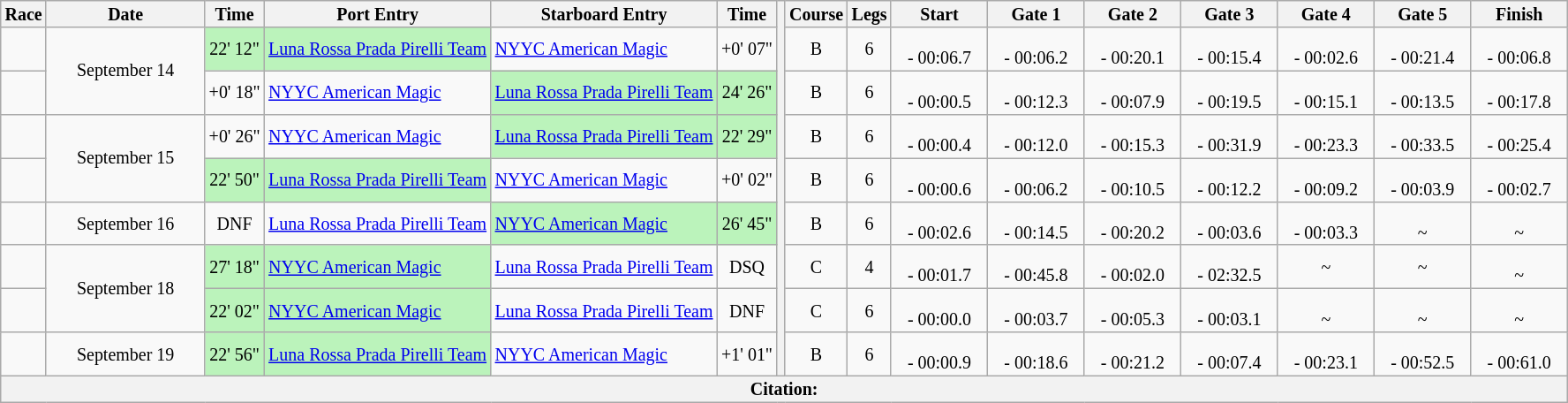<table class="wikitable" style="font-size:10pt;line-height:1.0;text-align: center;">
<tr>
<th>Race</th>
<th style=width:8.5em>Date</th>
<th>Time</th>
<th>Port Entry</th>
<th>Starboard Entry</th>
<th>Time</th>
<th rowspan="9"></th>
<th>Course</th>
<th>Legs</th>
<th style=width:5em>Start</th>
<th style=width:5em>Gate 1</th>
<th style=width:5em>Gate 2</th>
<th style=width:5em>Gate 3</th>
<th style=width:5em>Gate 4</th>
<th style=width:5em>Gate 5</th>
<th style=width:5em>Finish</th>
</tr>
<tr>
<td></td>
<td Rowspan="2">September 14</td>
<td bgcolor="#BBF3BB">22' 12"</td>
<td style="text-align: left;" bgcolor="#BBF3BB"> <a href='#'>Luna Rossa Prada Pirelli Team</a></td>
<td style="text-align: left;"> <a href='#'>NYYC American Magic</a></td>
<td>+0' 07"</td>
<td>B</td>
<td>6</td>
<td><br>- 00:06.7</td>
<td><br>- 00:06.2</td>
<td><br>- 00:20.1</td>
<td><br>- 00:15.4</td>
<td><br>- 00:02.6</td>
<td><br>- 00:21.4</td>
<td><br>- 00:06.8</td>
</tr>
<tr>
<td></td>
<td>+0' 18"</td>
<td style="text-align: left;"> <a href='#'>NYYC American Magic</a></td>
<td style="text-align: left;" bgcolor="#BBF3BB"> <a href='#'>Luna Rossa Prada Pirelli Team</a></td>
<td bgcolor="#BBF3BB">24' 26"</td>
<td>B</td>
<td>6</td>
<td><br>- 00:00.5</td>
<td><br>- 00:12.3</td>
<td><br>- 00:07.9</td>
<td><br>- 00:19.5</td>
<td><br>- 00:15.1</td>
<td><br>- 00:13.5</td>
<td><br>- 00:17.8</td>
</tr>
<tr>
<td></td>
<td Rowspan="2">September 15</td>
<td>+0' 26"</td>
<td style="text-align: left;"> <a href='#'>NYYC American Magic</a></td>
<td style="text-align: left;" bgcolor="#BBF3BB"> <a href='#'>Luna Rossa Prada Pirelli Team</a></td>
<td bgcolor="#BBF3BB">22' 29"</td>
<td>B</td>
<td>6</td>
<td><br>- 00:00.4</td>
<td><br>- 00:12.0</td>
<td><br>- 00:15.3</td>
<td><br>- 00:31.9</td>
<td><br>- 00:23.3</td>
<td><br>- 00:33.5</td>
<td><br>- 00:25.4</td>
</tr>
<tr>
<td></td>
<td bgcolor="#BBF3BB">22' 50"</td>
<td style="text-align: left;" bgcolor="#BBF3BB"> <a href='#'>Luna Rossa Prada Pirelli Team</a></td>
<td style="text-align: left;"> <a href='#'>NYYC American Magic</a></td>
<td>+0' 02"</td>
<td>B</td>
<td>6</td>
<td><br>- 00:00.6</td>
<td><br>- 00:06.2</td>
<td><br>- 00:10.5</td>
<td><br>- 00:12.2</td>
<td><br>- 00:09.2</td>
<td><br>- 00:03.9</td>
<td><br>- 00:02.7</td>
</tr>
<tr>
<td></td>
<td Rowspan="1">September 16</td>
<td>DNF</td>
<td style="text-align: left;"> <a href='#'>Luna Rossa Prada Pirelli Team</a></td>
<td style="text-align: left;"  bgcolor="#BBF3BB"> <a href='#'>NYYC American Magic</a></td>
<td bgcolor="#BBF3BB">26' 45"</td>
<td>B</td>
<td>6</td>
<td><br>- 00:02.6</td>
<td><br>- 00:14.5</td>
<td><br>- 00:20.2</td>
<td><br>- 00:03.6</td>
<td><br>- 00:03.3</td>
<td><br>~</td>
<td><br>~</td>
</tr>
<tr>
<td></td>
<td Rowspan="2">September 18</td>
<td bgcolor="#BBF3BB">27' 18"</td>
<td style="text-align: left;"  bgcolor="#BBF3BB"> <a href='#'>NYYC American Magic</a></td>
<td style="text-align: left;"> <a href='#'>Luna Rossa Prada Pirelli Team</a></td>
<td>DSQ</td>
<td>C</td>
<td>4</td>
<td><br>- 00:01.7</td>
<td><br>- 00:45.8</td>
<td><br>- 00:02.0</td>
<td><br>- 02:32.5</td>
<td>~</td>
<td>~</td>
<td><br>~</td>
</tr>
<tr>
<td></td>
<td bgcolor="#BBF3BB">22' 02"</td>
<td style="text-align: left;"  bgcolor="#BBF3BB"> <a href='#'>NYYC American Magic</a></td>
<td style="text-align: left;"> <a href='#'>Luna Rossa Prada Pirelli Team</a></td>
<td>DNF</td>
<td>C</td>
<td>6</td>
<td><br>- 00:00.0</td>
<td><br>- 00:03.7</td>
<td><br>- 00:05.3</td>
<td><br>- 00:03.1</td>
<td><br>~</td>
<td><br>~</td>
<td><br>~</td>
</tr>
<tr>
<td></td>
<td>September 19</td>
<td bgcolor="#BBF3BB">22' 56"</td>
<td style="text-align: left;"  bgcolor="#BBF3BB"> <a href='#'>Luna Rossa Prada Pirelli Team</a></td>
<td style="text-align: left;"> <a href='#'>NYYC American Magic</a></td>
<td>+1' 01"</td>
<td>B</td>
<td>6</td>
<td><br>- 00:00.9</td>
<td><br>- 00:18.6</td>
<td><br>- 00:21.2</td>
<td><br>- 00:07.4</td>
<td><br>- 00:23.1</td>
<td><br>- 00:52.5</td>
<td><br>- 00:61.0</td>
</tr>
<tr>
<th colspan="16">Citation:</th>
</tr>
</table>
